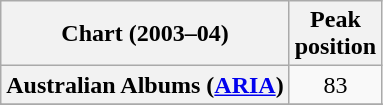<table class="wikitable sortable plainrowheaders" style="text-align:center">
<tr>
<th scope="col">Chart (2003–04)</th>
<th scope="col">Peak<br>position</th>
</tr>
<tr>
<th scope="row">Australian Albums (<a href='#'>ARIA</a>)</th>
<td>83</td>
</tr>
<tr>
</tr>
<tr>
</tr>
<tr>
</tr>
<tr>
</tr>
<tr>
</tr>
</table>
